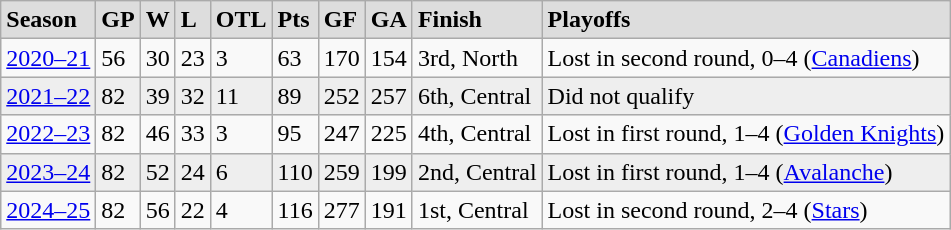<table class="wikitable">
<tr style="font-weight:bold; background:#ddd;">
<td>Season</td>
<td>GP</td>
<td>W</td>
<td>L</td>
<td>OTL</td>
<td>Pts</td>
<td>GF</td>
<td>GA</td>
<td>Finish</td>
<td>Playoffs</td>
</tr>
<tr>
<td><a href='#'>2020–21</a></td>
<td>56</td>
<td>30</td>
<td>23</td>
<td>3</td>
<td>63</td>
<td>170</td>
<td>154</td>
<td>3rd, North</td>
<td>Lost in second round, 0–4 (<a href='#'>Canadiens</a>)</td>
</tr>
<tr style="background:#eee;">
<td><a href='#'>2021–22</a></td>
<td>82</td>
<td>39</td>
<td>32</td>
<td>11</td>
<td>89</td>
<td>252</td>
<td>257</td>
<td>6th, Central</td>
<td>Did not qualify</td>
</tr>
<tr>
<td><a href='#'>2022–23</a></td>
<td>82</td>
<td>46</td>
<td>33</td>
<td>3</td>
<td>95</td>
<td>247</td>
<td>225</td>
<td>4th, Central</td>
<td>Lost in first round, 1–4 (<a href='#'>Golden Knights</a>)</td>
</tr>
<tr style="background:#eee;">
<td><a href='#'>2023–24</a></td>
<td>82</td>
<td>52</td>
<td>24</td>
<td>6</td>
<td>110</td>
<td>259</td>
<td>199</td>
<td>2nd, Central</td>
<td>Lost in first round, 1–4 (<a href='#'>Avalanche</a>)</td>
</tr>
<tr>
<td><a href='#'>2024–25</a></td>
<td>82</td>
<td>56</td>
<td>22</td>
<td>4</td>
<td>116</td>
<td>277</td>
<td>191</td>
<td>1st, Central</td>
<td>Lost in second round, 2–4 (<a href='#'>Stars</a>)</td>
</tr>
</table>
